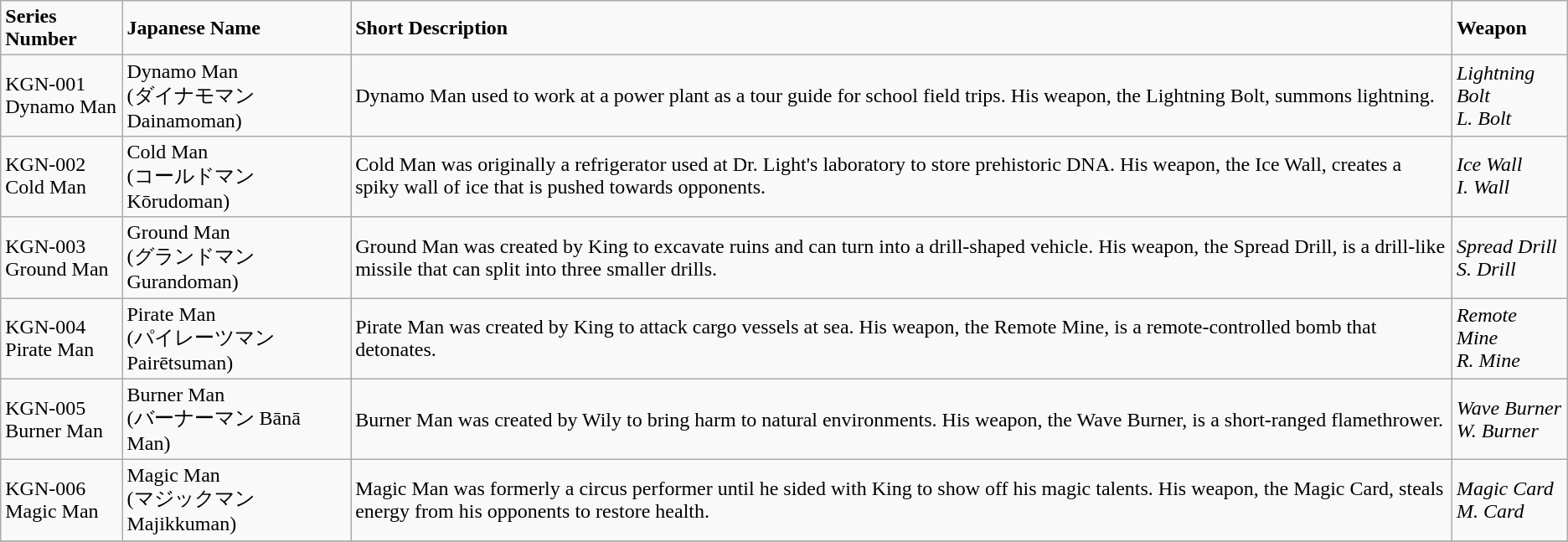<table class="wikitable">
<tr>
<td><strong>Series Number</strong></td>
<td><strong>Japanese Name</strong></td>
<td><strong>Short Description</strong></td>
<td><strong>Weapon</strong></td>
</tr>
<tr>
<td>KGN-001<br>Dynamo Man</td>
<td>Dynamo Man<br>(ダイナモマン Dainamoman)</td>
<td>Dynamo Man used to work at a power plant as a tour guide for school field trips. His weapon, the Lightning Bolt, summons lightning.</td>
<td><em>Lightning Bolt</em><br><em>L. Bolt</em></td>
</tr>
<tr>
<td>KGN-002<br>Cold Man</td>
<td>Cold Man<br>(コールドマン Kōrudoman)</td>
<td>Cold Man was originally a refrigerator used at Dr. Light's laboratory to store prehistoric DNA. His weapon, the Ice Wall, creates a spiky wall of ice that is pushed towards opponents.</td>
<td><em>Ice Wall</em><br><em>I. Wall</em></td>
</tr>
<tr>
<td>KGN-003<br>Ground Man</td>
<td>Ground Man<br>(グランドマン Gurandoman)</td>
<td>Ground Man was created by King to excavate ruins and can turn into a drill-shaped vehicle. His weapon, the Spread Drill, is a drill-like missile that can split into three smaller drills.</td>
<td><em>Spread Drill</em><br><em>S. Drill</em></td>
</tr>
<tr>
<td>KGN-004<br>Pirate Man</td>
<td>Pirate Man<br>(パイレーツマン Pairētsuman)</td>
<td>Pirate Man was created by King to attack cargo vessels at sea. His weapon, the Remote Mine, is a remote-controlled bomb that detonates.</td>
<td><em>Remote Mine</em><br><em>R. Mine</em></td>
</tr>
<tr>
<td>KGN-005<br>Burner Man</td>
<td>Burner Man<br>(バーナーマン Bānā Man)</td>
<td>Burner Man was created by Wily to bring harm to natural environments. His weapon, the Wave Burner, is a short-ranged flamethrower.</td>
<td><em>Wave Burner</em><br><em>W. Burner</em></td>
</tr>
<tr>
<td>KGN-006<br>Magic Man</td>
<td>Magic Man<br>(マジックマン Majikkuman)</td>
<td>Magic Man was formerly a circus performer until he sided with King to show off his magic talents. His weapon, the Magic Card, steals energy from his opponents to restore health.</td>
<td><em>Magic Card</em><br><em>M. Card</em></td>
</tr>
<tr>
</tr>
</table>
